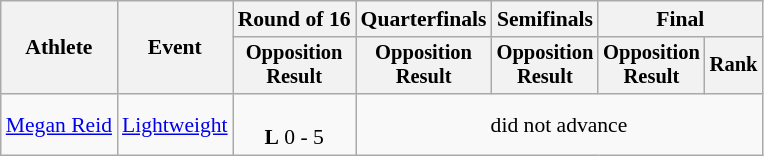<table class="wikitable" style="font-size:90%; text-align:center">
<tr>
<th rowspan=2>Athlete</th>
<th rowspan=2>Event</th>
<th>Round of 16</th>
<th>Quarterfinals</th>
<th>Semifinals</th>
<th colspan=2>Final</th>
</tr>
<tr style="font-size:95%">
<th>Opposition<br>Result</th>
<th>Opposition<br>Result</th>
<th>Opposition<br>Result</th>
<th>Opposition<br>Result</th>
<th>Rank</th>
</tr>
<tr>
<td align=left><a href='#'>Megan Reid</a></td>
<td align=left><a href='#'>Lightweight</a></td>
<td><br><strong>L</strong> 0 - 5</td>
<td colspan=4>did not advance</td>
</tr>
</table>
